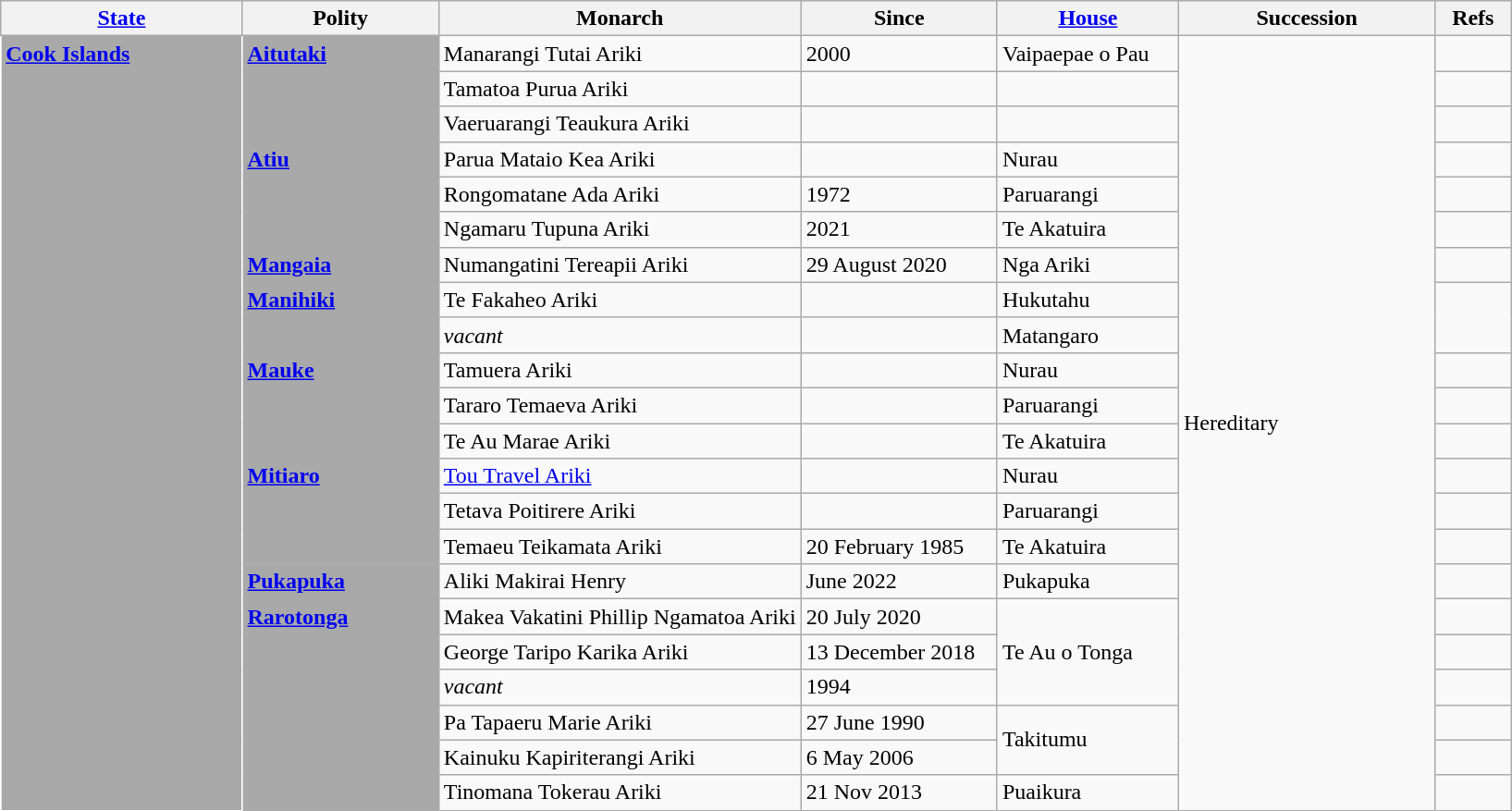<table class="wikitable">
<tr>
<th width="16%"><a href='#'>State</a></th>
<th width="13%">Polity</th>
<th width="24%">Monarch</th>
<th width="13%">Since</th>
<th width="12%"><a href='#'>House</a></th>
<th width="17%">Succession</th>
<th width="5%">Refs</th>
</tr>
<tr>
<td bgcolor="#A9A9A9" style="vertical-align: top; border-color: white;" rowspan="22"> <strong><a href='#'><span>Cook Islands</span></a></strong></td>
<td bgcolor="#A9A9A9" style="vertical-align: top" rowspan="3"><strong><a href='#'><span>Aitutaki</span></a></strong></td>
<td>Manarangi Tutai Ariki</td>
<td>2000</td>
<td>Vaipaepae o Pau</td>
<td rowspan="22">Hereditary</td>
<td align="center"></td>
</tr>
<tr>
<td>Tamatoa Purua Ariki</td>
<td></td>
<td></td>
<td align="center"></td>
</tr>
<tr>
<td>Vaeruarangi Teaukura Ariki</td>
<td></td>
<td></td>
<td align="center"></td>
</tr>
<tr>
<td bgcolor="#A9A9A9" style="vertical-align: top" rowspan="3"> <strong><a href='#'><span>Atiu</span></a></strong></td>
<td>Parua Mataio Kea Ariki</td>
<td></td>
<td>Nurau</td>
<td align="center"></td>
</tr>
<tr>
<td>Rongomatane Ada Ariki </td>
<td>1972</td>
<td>Paruarangi</td>
<td align="center"></td>
</tr>
<tr>
<td>Ngamaru Tupuna Ariki</td>
<td>2021</td>
<td>Te Akatuira</td>
<td align="center"></td>
</tr>
<tr>
<td bgcolor="#A9A9A9"> <strong><a href='#'><span>Mangaia</span></a></strong></td>
<td>Numangatini Tereapii Ariki</td>
<td>29 August 2020</td>
<td>Nga Ariki</td>
<td align="center"></td>
</tr>
<tr>
<td bgcolor="#A9A9A9" style="vertical-align: top" rowspan="2"> <strong><a href='#'><span>Manihiki</span></a></strong> </td>
<td>Te Fakaheo Ariki </td>
<td></td>
<td>Hukutahu </td>
<td rowspan="2" align="center"></td>
</tr>
<tr>
<td><em>vacant</em> </td>
<td></td>
<td>Matangaro </td>
</tr>
<tr>
<td bgcolor="#A9A9A9" style="vertical-align: top" rowspan="3"> <strong><a href='#'><span>Mauke</span></a></strong></td>
<td>Tamuera Ariki </td>
<td></td>
<td>Nurau</td>
<td align="center"></td>
</tr>
<tr>
<td>Tararo Temaeva Ariki </td>
<td></td>
<td>Paruarangi</td>
<td align="center"></td>
</tr>
<tr>
<td>Te Au Marae Ariki</td>
<td></td>
<td>Te Akatuira</td>
<td align="center"></td>
</tr>
<tr>
<td bgcolor="#A9A9A9" style="vertical-align: top" rowspan="3"> <strong><a href='#'><span>Mitiaro</span></a></strong></td>
<td><a href='#'>Tou Travel Ariki</a></td>
<td></td>
<td>Nurau</td>
<td align="center"></td>
</tr>
<tr>
<td>Tetava Poitirere Ariki</td>
<td></td>
<td>Paruarangi</td>
<td align="center"></td>
</tr>
<tr>
<td>Temaeu Teikamata Ariki</td>
<td>20 February 1985</td>
<td>Te Akatuira</td>
<td align="center"></td>
</tr>
<tr>
<td bgcolor="#A9A9A9"> <strong><a href='#'><span>Pukapuka</span></a></strong></td>
<td>Aliki Makirai Henry</td>
<td>June 2022</td>
<td>Pukapuka</td>
<td align="center"></td>
</tr>
<tr>
<td bgcolor="#A9A9A9" style="vertical-align: top" rowspan="6"> <strong><a href='#'><span>Rarotonga</span></a></strong></td>
<td>Makea Vakatini Phillip Ngamatoa Ariki</td>
<td>20 July 2020</td>
<td rowspan="3">Te Au o Tonga</td>
<td align="center"></td>
</tr>
<tr>
<td>George Taripo Karika Ariki</td>
<td>13 December 2018</td>
<td align="center"></td>
</tr>
<tr>
<td><em>vacant</em> </td>
<td>1994</td>
<td align="center"></td>
</tr>
<tr>
<td>Pa Tapaeru Marie Ariki </td>
<td>27 June 1990</td>
<td rowspan="2">Takitumu</td>
<td align="center"></td>
</tr>
<tr>
<td>Kainuku Kapiriterangi Ariki</td>
<td>6 May 2006</td>
<td align="center"></td>
</tr>
<tr>
<td>Tinomana Tokerau Ariki</td>
<td>21 Nov 2013</td>
<td>Puaikura </td>
<td align="center"></td>
</tr>
</table>
